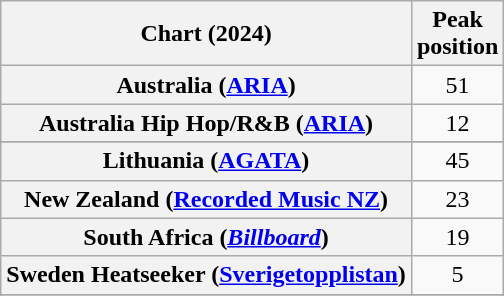<table class="wikitable sortable plainrowheaders" style="text-align:center;">
<tr>
<th scope="col">Chart (2024)</th>
<th scope="col">Peak<br>position</th>
</tr>
<tr>
<th scope="row">Australia (<a href='#'>ARIA</a>)</th>
<td>51</td>
</tr>
<tr>
<th scope="row">Australia Hip Hop/R&B (<a href='#'>ARIA</a>)</th>
<td>12</td>
</tr>
<tr>
</tr>
<tr>
</tr>
<tr>
<th scope="row">Lithuania (<a href='#'>AGATA</a>)</th>
<td>45</td>
</tr>
<tr>
<th scope="row">New Zealand (<a href='#'>Recorded Music NZ</a>)</th>
<td>23</td>
</tr>
<tr>
<th scope="row">South Africa (<em><a href='#'>Billboard</a></em>)</th>
<td>19</td>
</tr>
<tr>
<th scope="row">Sweden Heatseeker (<a href='#'>Sverigetopplistan</a>)</th>
<td>5</td>
</tr>
<tr>
</tr>
<tr>
</tr>
</table>
